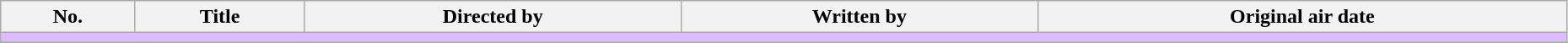<table class="wikitable" width="98%">
<tr>
<th>No.</th>
<th>Title</th>
<th>Directed by</th>
<th>Written by</th>
<th>Original air date</th>
</tr>
<tr>
<td colspan="5" bgcolor="#DCBCFF"></td>
</tr>
<tr>
</tr>
</table>
